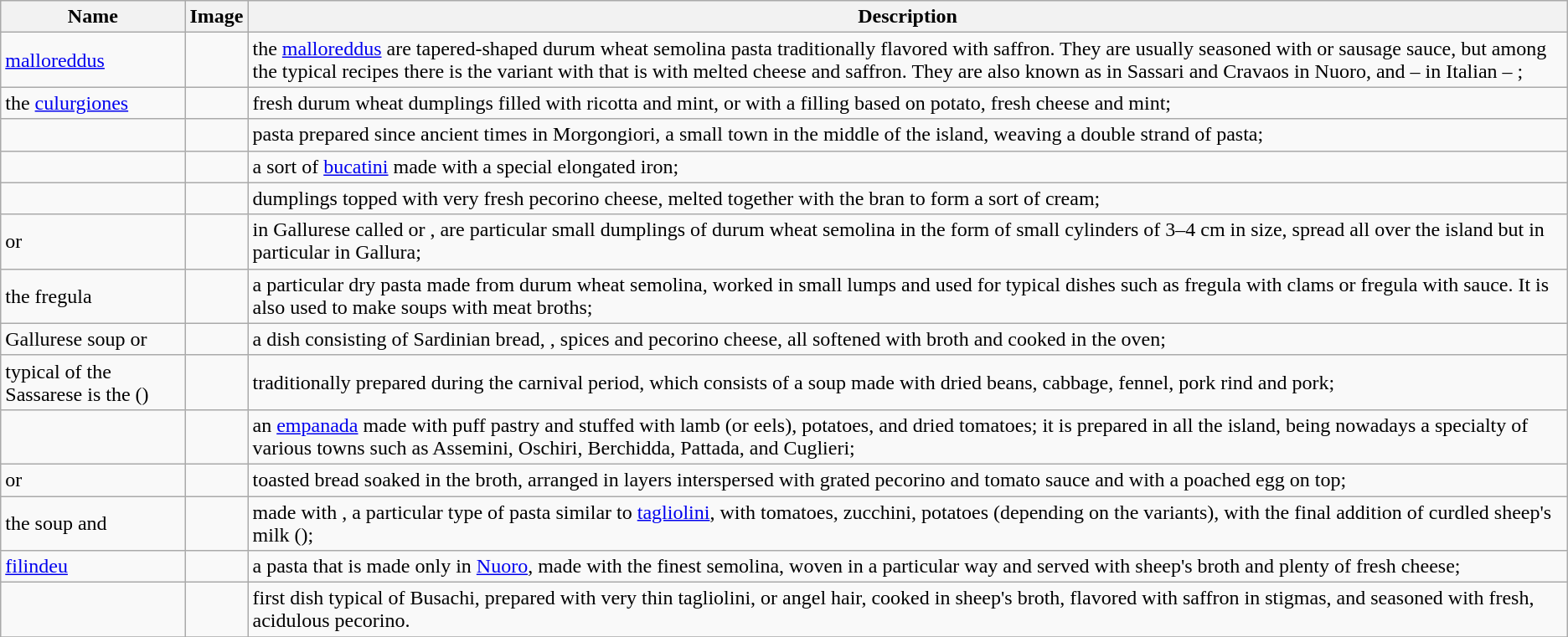<table class="wikitable">
<tr>
<th>Name</th>
<th>Image</th>
<th>Description</th>
</tr>
<tr>
<td><a href='#'>malloreddus</a></td>
<td></td>
<td>the <a href='#'>malloreddus</a> are tapered-shaped durum wheat semolina pasta traditionally flavored with saffron. They are usually seasoned with  or sausage sauce, but among the typical recipes there is the variant with  that is with melted cheese and saffron. They are also known as  in Sassari and Cravaos in Nuoro, and – in Italian – ;</td>
</tr>
<tr>
<td>the <a href='#'>culurgiones</a></td>
<td></td>
<td>fresh durum wheat dumplings filled with ricotta and mint, or with a filling based on potato, fresh cheese and mint;</td>
</tr>
<tr>
<td></td>
<td></td>
<td>pasta prepared since ancient times in Morgongiori, a small town in the middle of the island, weaving a double strand of pasta;</td>
</tr>
<tr>
<td></td>
<td></td>
<td>a sort of <a href='#'>bucatini</a> made with a special elongated iron;</td>
</tr>
<tr>
<td></td>
<td></td>
<td>dumplings topped with very fresh pecorino cheese, melted together with the bran to form a sort of cream;</td>
</tr>
<tr>
<td> or </td>
<td></td>
<td>in Gallurese called  or , are particular small dumplings of durum wheat semolina in the form of small cylinders of 3–4 cm in size, spread all over the island but in particular in Gallura;</td>
</tr>
<tr>
<td>the fregula</td>
<td></td>
<td>a particular dry pasta made from durum wheat semolina, worked in small lumps and used for typical dishes such as fregula with clams or fregula with sauce. It is also used to make soups with meat broths;</td>
</tr>
<tr>
<td>Gallurese soup or </td>
<td></td>
<td>a dish consisting of Sardinian bread, , spices and pecorino cheese, all softened with broth and cooked in the oven;</td>
</tr>
<tr>
<td>typical of the Sassarese is the  ()</td>
<td></td>
<td>traditionally prepared during the carnival period, which consists of a soup made with dried beans, cabbage, fennel, pork rind and pork;</td>
</tr>
<tr>
<td></td>
<td></td>
<td>an <a href='#'>empanada</a> made with puff pastry and stuffed with lamb (or eels), potatoes, and dried tomatoes; it is prepared in all the island, being nowadays a specialty of various towns such as Assemini, Oschiri, Berchidda, Pattada, and Cuglieri;</td>
</tr>
<tr>
<td> or </td>
<td></td>
<td>toasted bread soaked in the broth, arranged in layers interspersed with grated pecorino and tomato sauce and with a poached egg on top;</td>
</tr>
<tr>
<td>the soup and </td>
<td></td>
<td>made with , a particular type of pasta similar to <a href='#'>tagliolini</a>, with tomatoes, zucchini, potatoes (depending on the variants), with the final addition of curdled sheep's milk ();</td>
</tr>
<tr>
<td><a href='#'>filindeu</a></td>
<td></td>
<td>a pasta that is made only in <a href='#'>Nuoro</a>, made with the finest semolina, woven in a particular way and served with sheep's broth and plenty of fresh cheese;</td>
</tr>
<tr>
<td></td>
<td></td>
<td>first dish typical of Busachi, prepared with very thin tagliolini, or angel hair, cooked in sheep's broth, flavored with saffron in stigmas, and seasoned with fresh, acidulous pecorino.</td>
</tr>
<tr>
</tr>
</table>
